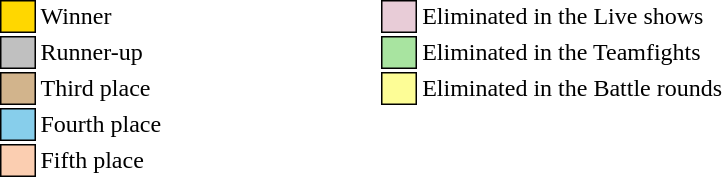<table class="toccolours" style="font-size: 100%; white-space: nowrap">
<tr>
<td style="background: gold; border:1px solid black">     </td>
<td>Winner</td>
<td>     </td>
<td>     </td>
<td>     </td>
<td>     </td>
<td>     </td>
<td>     </td>
<td style="background:#E8CCD7; border:1px solid black">     </td>
<td>Eliminated in the Live shows</td>
</tr>
<tr>
<td style="background: silver; border:1px solid black">     </td>
<td>Runner-up</td>
<td>     </td>
<td>     </td>
<td>     </td>
<td>     </td>
<td>     </td>
<td>     </td>
<td style="background:#A8E4A0; border:1px solid black">     </td>
<td>Eliminated in the Teamfights</td>
</tr>
<tr>
<td style="background: tan; border:1px solid black">     </td>
<td>Third place</td>
<td>     </td>
<td>     </td>
<td>     </td>
<td>     </td>
<td>     </td>
<td>     </td>
<td style="background:#FDFD96; border:1px solid black">     </td>
<td>Eliminated in the Battle rounds</td>
</tr>
<tr>
<td style="background: skyblue; border:1px solid black">     </td>
<td>Fourth place</td>
<td>     </td>
<td>     </td>
<td>     </td>
<td>     </td>
<td>     </td>
<td>     </td>
</tr>
<tr>
<td style="background:#FBCEB1; border:1px solid black">     </td>
<td>Fifth place</td>
<td>     </td>
<td>     </td>
<td>     </td>
<td>     </td>
<td>     </td>
<td>     </td>
</tr>
</table>
